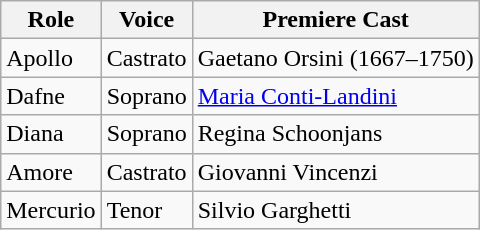<table class="wikitable">
<tr>
<th>Role</th>
<th>Voice</th>
<th>Premiere Cast</th>
</tr>
<tr>
<td>Apollo</td>
<td>Castrato</td>
<td>Gaetano Orsini (1667–1750)</td>
</tr>
<tr>
<td>Dafne</td>
<td>Soprano</td>
<td><a href='#'>Maria Conti-Landini</a></td>
</tr>
<tr>
<td>Diana</td>
<td>Soprano</td>
<td>Regina Schoonjans</td>
</tr>
<tr>
<td>Amore</td>
<td>Castrato</td>
<td>Giovanni Vincenzi</td>
</tr>
<tr>
<td>Mercurio</td>
<td>Tenor</td>
<td>Silvio Garghetti</td>
</tr>
</table>
